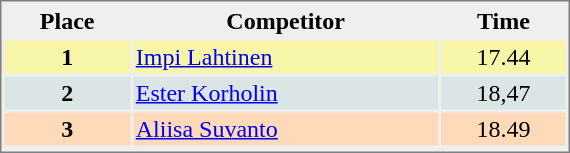<table style="border-style:solid;border-width:1px;border-color:#808080;background-color:#EFEFEF" cellspacing="2" cellpadding="2" width="380px">
<tr bgcolor="#EFEFEF">
<th align=center>Place</th>
<th align=center>Competitor</th>
<th align=center>Time</th>
</tr>
<tr align="center" valign="top" bgcolor="#F7F6A8">
<th>1</th>
<td align="left"> <a href='#'>Impi Lahtinen</a></td>
<td align="center">17.44</td>
</tr>
<tr align="center" valign="top" bgcolor="#DCE5E5">
<th>2</th>
<td align="left"> <a href='#'>Ester Korholin</a></td>
<td align="center">18,47</td>
</tr>
<tr align="center" valign="top" bgcolor="#FFDAB9">
<th>3</th>
<td align="left"> <a href='#'>Aliisa Suvanto</a></td>
<td align="center">18.49</td>
</tr>
<tr align="center" valign="top" bgcolor="#FFFFFF">
</tr>
</table>
